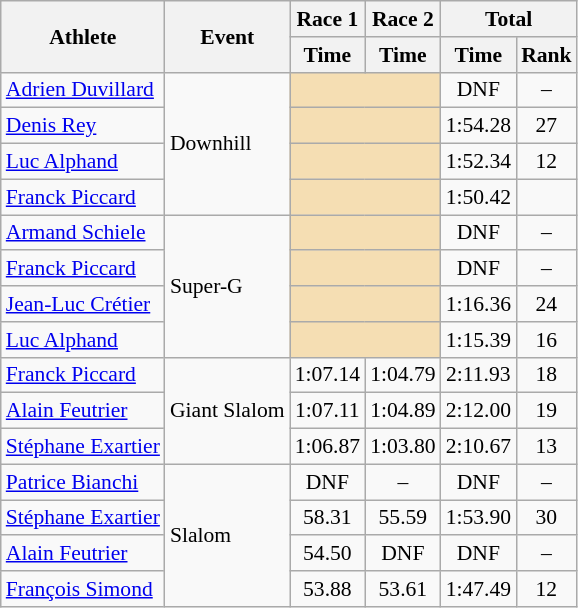<table class="wikitable" style="font-size:90%">
<tr>
<th rowspan="2">Athlete</th>
<th rowspan="2">Event</th>
<th>Race 1</th>
<th>Race 2</th>
<th colspan="2">Total</th>
</tr>
<tr>
<th>Time</th>
<th>Time</th>
<th>Time</th>
<th>Rank</th>
</tr>
<tr>
<td><a href='#'>Adrien Duvillard</a></td>
<td rowspan="4">Downhill</td>
<td colspan="2" bgcolor="wheat"></td>
<td align="center">DNF</td>
<td align="center">–</td>
</tr>
<tr>
<td><a href='#'>Denis Rey</a></td>
<td colspan="2" bgcolor="wheat"></td>
<td align="center">1:54.28</td>
<td align="center">27</td>
</tr>
<tr>
<td><a href='#'>Luc Alphand</a></td>
<td colspan="2" bgcolor="wheat"></td>
<td align="center">1:52.34</td>
<td align="center">12</td>
</tr>
<tr>
<td><a href='#'>Franck Piccard</a></td>
<td colspan="2" bgcolor="wheat"></td>
<td align="center">1:50.42</td>
<td align="center"></td>
</tr>
<tr>
<td><a href='#'>Armand Schiele</a></td>
<td rowspan="4">Super-G</td>
<td colspan="2" bgcolor="wheat"></td>
<td align="center">DNF</td>
<td align="center">–</td>
</tr>
<tr>
<td><a href='#'>Franck Piccard</a></td>
<td colspan="2" bgcolor="wheat"></td>
<td align="center">DNF</td>
<td align="center">–</td>
</tr>
<tr>
<td><a href='#'>Jean-Luc Crétier</a></td>
<td colspan="2" bgcolor="wheat"></td>
<td align="center">1:16.36</td>
<td align="center">24</td>
</tr>
<tr>
<td><a href='#'>Luc Alphand</a></td>
<td colspan="2" bgcolor="wheat"></td>
<td align="center">1:15.39</td>
<td align="center">16</td>
</tr>
<tr>
<td><a href='#'>Franck Piccard</a></td>
<td rowspan="3">Giant Slalom</td>
<td align="center">1:07.14</td>
<td align="center">1:04.79</td>
<td align="center">2:11.93</td>
<td align="center">18</td>
</tr>
<tr>
<td><a href='#'>Alain Feutrier</a></td>
<td align="center">1:07.11</td>
<td align="center">1:04.89</td>
<td align="center">2:12.00</td>
<td align="center">19</td>
</tr>
<tr>
<td><a href='#'>Stéphane Exartier</a></td>
<td align="center">1:06.87</td>
<td align="center">1:03.80</td>
<td align="center">2:10.67</td>
<td align="center">13</td>
</tr>
<tr>
<td><a href='#'>Patrice Bianchi</a></td>
<td rowspan="4">Slalom</td>
<td align="center">DNF</td>
<td align="center">–</td>
<td align="center">DNF</td>
<td align="center">–</td>
</tr>
<tr>
<td><a href='#'>Stéphane Exartier</a></td>
<td align="center">58.31</td>
<td align="center">55.59</td>
<td align="center">1:53.90</td>
<td align="center">30</td>
</tr>
<tr>
<td><a href='#'>Alain Feutrier</a></td>
<td align="center">54.50</td>
<td align="center">DNF</td>
<td align="center">DNF</td>
<td align="center">–</td>
</tr>
<tr>
<td><a href='#'>François Simond</a></td>
<td align="center">53.88</td>
<td align="center">53.61</td>
<td align="center">1:47.49</td>
<td align="center">12</td>
</tr>
</table>
